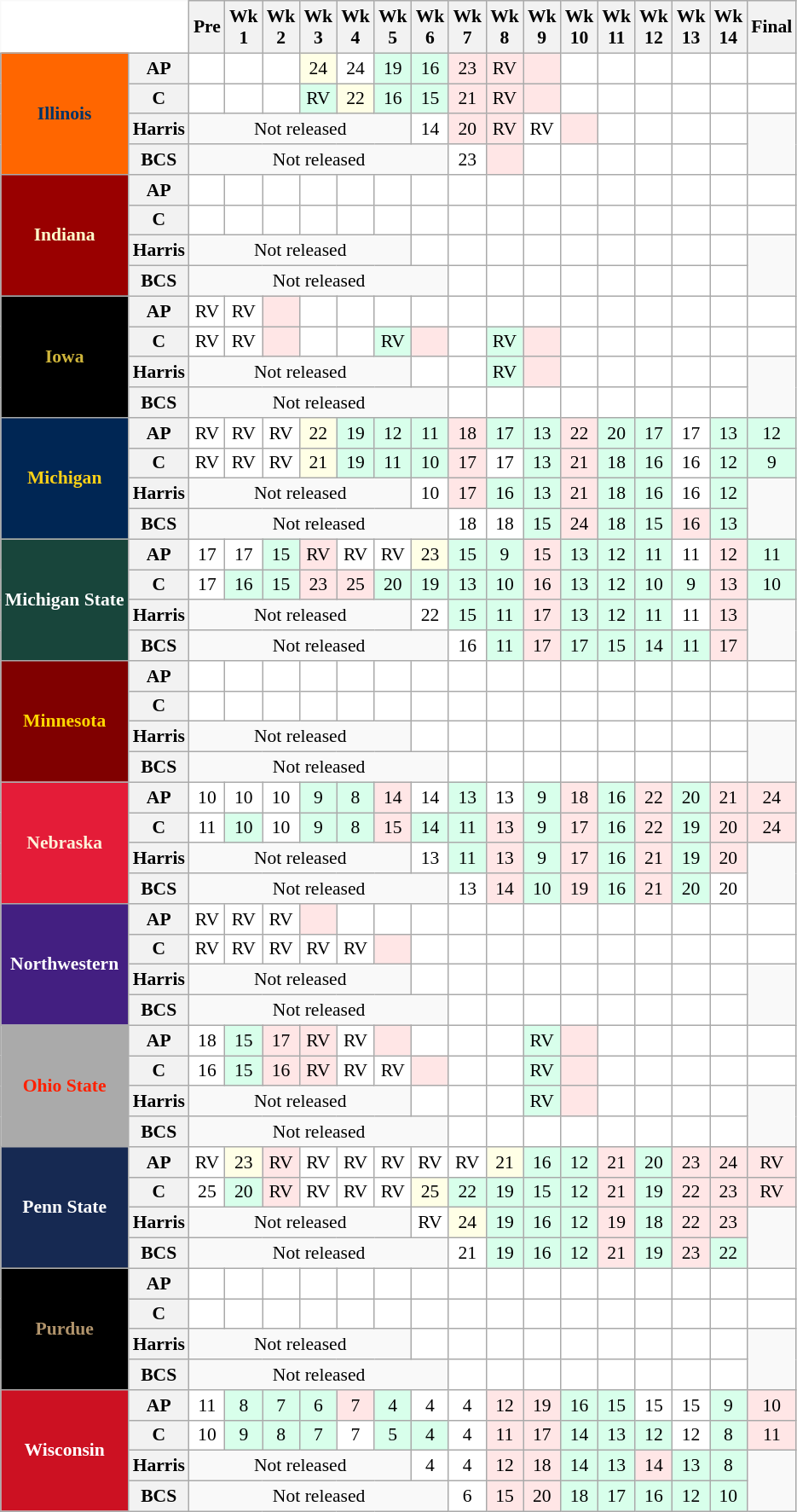<table class="wikitable" style="white-space:nowrap;font-size:90%;">
<tr>
<th colspan=2 style="background:white; border-top-style:hidden; border-left-style:hidden;"> </th>
<th>Pre</th>
<th>Wk<br>1</th>
<th>Wk<br>2</th>
<th>Wk<br>3</th>
<th>Wk<br>4</th>
<th>Wk<br>5</th>
<th>Wk<br>6</th>
<th>Wk<br>7</th>
<th>Wk<br>8</th>
<th>Wk<br>9</th>
<th>Wk<br>10</th>
<th>Wk<br>11</th>
<th>Wk<br>12</th>
<th>Wk<br>13</th>
<th>Wk<br>14</th>
<th>Final</th>
</tr>
<tr style="text-align:center;">
<th rowspan=4 style="background:#FF6600; color:#003366;">Illinois</th>
<th>AP</th>
<td style="background:#FFF;"></td>
<td style="background:#FFF;"></td>
<td style="background:#FFF;"></td>
<td style="background:#FFFFE6;">24</td>
<td style="background:#FFF;">24</td>
<td style="background:#D8FFEB;">19</td>
<td style="background:#D8FFEB;">16</td>
<td style="background:#FFE6E6;">23</td>
<td style="background:#FFE6E6;">RV</td>
<td style="background:#FFE6E6;"></td>
<td style="background:#FFF;"></td>
<td style="background:#FFF;"></td>
<td style="background:#FFF;"></td>
<td style="background:#FFF;"></td>
<td style="background:#FFF;"></td>
<td style="background:#FFF;"></td>
</tr>
<tr style="text-align:center;">
<th>C</th>
<td style="background:#FFF;"></td>
<td style="background:#FFF;"></td>
<td style="background:#FFF;"></td>
<td style="background:#D8FFEB;">RV</td>
<td style="background:#FFFFE6;">22</td>
<td style="background:#D8FFEB;">16</td>
<td style="background:#D8FFEB;">15</td>
<td style="background:#FFE6E6;">21</td>
<td style="background:#FFE6E6;">RV</td>
<td style="background:#FFE6E6;"></td>
<td style="background:#FFF;"></td>
<td style="background:#FFF;"></td>
<td style="background:#FFF;"></td>
<td style="background:#FFF;"></td>
<td style="background:#FFF;"></td>
<td style="background:#FFF;"></td>
</tr>
<tr style="text-align:center;">
<th>Harris</th>
<td colspan=6 align=center>Not released</td>
<td style="background:#FFF;">14</td>
<td style="background:#FFE6E6;">20</td>
<td style="background:#FFE6E6;">RV</td>
<td style="background:#FFF;">RV</td>
<td style="background:#FFE6E6;"></td>
<td style="background:#FFF;"></td>
<td style="background:#FFF;"></td>
<td style="background:#FFF;"></td>
<td style="background:#FFF;"></td>
</tr>
<tr style="text-align:center;">
<th>BCS</th>
<td colspan=7 align=center>Not released</td>
<td style="background:#FFF;">23</td>
<td style="background:#FFE6E6;"></td>
<td style="background:#FFF;"></td>
<td style="background:#FFF;"></td>
<td style="background:#FFF;"></td>
<td style="background:#FFF;"></td>
<td style="background:#FFF;"></td>
<td style="background:#FFF;"></td>
</tr>
<tr style="text-align:center;">
<th rowspan=4 style="background:#990000; color:#FFFFCC;">Indiana</th>
<th>AP</th>
<td style="background:#FFF;"></td>
<td style="background:#FFF;"></td>
<td style="background:#FFF;"></td>
<td style="background:#FFF;"></td>
<td style="background:#FFF;"></td>
<td style="background:#FFF;"></td>
<td style="background:#FFF;"></td>
<td style="background:#FFF;"></td>
<td style="background:#FFF;"></td>
<td style="background:#FFF;"></td>
<td style="background:#FFF;"></td>
<td style="background:#FFF;"></td>
<td style="background:#FFF;"></td>
<td style="background:#FFF;"></td>
<td style="background:#FFF;"></td>
<td style="background:#FFF;"></td>
</tr>
<tr style="text-align:center;">
<th>C</th>
<td style="background:#FFF;"></td>
<td style="background:#FFF;"></td>
<td style="background:#FFF;"></td>
<td style="background:#FFF;"></td>
<td style="background:#FFF;"></td>
<td style="background:#FFF;"></td>
<td style="background:#FFF;"></td>
<td style="background:#FFF;"></td>
<td style="background:#FFF;"></td>
<td style="background:#FFF;"></td>
<td style="background:#FFF;"></td>
<td style="background:#FFF;"></td>
<td style="background:#FFF;"></td>
<td style="background:#FFF;"></td>
<td style="background:#FFF;"></td>
<td style="background:#FFF;"></td>
</tr>
<tr style="text-align:center;">
<th>Harris</th>
<td colspan=6 align=center>Not released</td>
<td style="background:#FFF;"></td>
<td style="background:#FFF;"></td>
<td style="background:#FFF;"></td>
<td style="background:#FFF;"></td>
<td style="background:#FFF;"></td>
<td style="background:#FFF;"></td>
<td style="background:#FFF;"></td>
<td style="background:#FFF;"></td>
<td style="background:#FFF;"></td>
</tr>
<tr style="text-align:center;">
<th>BCS</th>
<td colspan=7 align=center>Not released</td>
<td style="background:#FFF;"></td>
<td style="background:#FFF;"></td>
<td style="background:#FFF;"></td>
<td style="background:#FFF;"></td>
<td style="background:#FFF;"></td>
<td style="background:#FFF;"></td>
<td style="background:#FFF;"></td>
<td style="background:#FFF;"></td>
</tr>
<tr style="text-align:center;">
<th rowspan=4 style="background:#000000; color:#CFB53B;">Iowa</th>
<th>AP</th>
<td style="background:#FFF;">RV</td>
<td style="background:#FFF;">RV</td>
<td style="background:#FFE6E6;"></td>
<td style="background:#FFF;"></td>
<td style="background:#FFF;"></td>
<td style="background:#FFF;"></td>
<td style="background:#FFF;"></td>
<td style="background:#FFF;"></td>
<td style="background:#FFF;"></td>
<td style="background:#FFF;"></td>
<td style="background:#FFF;"></td>
<td style="background:#FFF;"></td>
<td style="background:#FFF;"></td>
<td style="background:#FFF;"></td>
<td style="background:#FFF;"></td>
<td style="background:#FFF;"></td>
</tr>
<tr style="text-align:center;">
<th>C</th>
<td style="background:#FFF;">RV</td>
<td style="background:#FFF;">RV</td>
<td style="background:#FFE6E6;"></td>
<td style="background:#FFF;"></td>
<td style="background:#FFF;"></td>
<td style="background:#D8FFEB;">RV</td>
<td style="background:#FFE6E6;"></td>
<td style="background:#FFF;"></td>
<td style="background:#D8FFEB;">RV</td>
<td style="background:#FFE6E6;"></td>
<td style="background:#FFF;"></td>
<td style="background:#FFF;"></td>
<td style="background:#FFF;"></td>
<td style="background:#FFF;"></td>
<td style="background:#FFF;"></td>
<td style="background:#FFF;"></td>
</tr>
<tr style="text-align:center;">
<th>Harris</th>
<td colspan=6 align=center>Not released</td>
<td style="background:#FFF;"></td>
<td style="background:#FFF;"></td>
<td style="background:#D8FFEB;">RV</td>
<td style="background:#FFE6E6;"></td>
<td style="background:#FFF;"></td>
<td style="background:#FFF;"></td>
<td style="background:#FFF;"></td>
<td style="background:#FFF;"></td>
<td style="background:#FFF;"></td>
</tr>
<tr style="text-align:center;">
<th>BCS</th>
<td colspan=7 align=center>Not released</td>
<td style="background:#FFF;"></td>
<td style="background:#FFF;"></td>
<td style="background:#FFF;"></td>
<td style="background:#FFF;"></td>
<td style="background:#FFF;"></td>
<td style="background:#FFF;"></td>
<td style="background:#FFF;"></td>
<td style="background:#FFF;"></td>
</tr>
<tr style="text-align:center;">
<th rowspan=4 style="background:#002654; color:#FCD116;">Michigan</th>
<th>AP</th>
<td style="background:#FFF;">RV</td>
<td style="background:#FFF;">RV</td>
<td style="background:#FFF;">RV</td>
<td style="background:#FFFFE6;">22</td>
<td style="background:#D8FFEB;">19</td>
<td style="background:#D8FFEB;">12</td>
<td style="background:#D8FFEB;">11</td>
<td style="background:#FFE6E6;">18</td>
<td style="background:#D8FFEB;">17</td>
<td style="background:#D8FFEB;">13</td>
<td style="background:#FFE6E6;">22</td>
<td style="background:#D8FFEB;">20</td>
<td style="background:#D8FFEB;">17</td>
<td style="background:#FFF;">17</td>
<td style="background:#D8FFEB;">13</td>
<td style="background:#D8FFEB;">12</td>
</tr>
<tr style="text-align:center;">
<th>C</th>
<td style="background:#FFF;">RV</td>
<td style="background:#FFF;">RV</td>
<td style="background:#FFF;">RV</td>
<td style="background:#FFFFE6;">21</td>
<td style="background:#D8FFEB;">19</td>
<td style="background:#D8FFEB;">11</td>
<td style="background:#D8FFEB;">10</td>
<td style="background:#FFE6E6;">17</td>
<td style="background:#FFF;">17</td>
<td style="background:#D8FFEB;">13</td>
<td style="background:#FFE6E6;">21</td>
<td style="background:#D8FFEB;">18</td>
<td style="background:#D8FFEB;">16</td>
<td style="background:#FFF;">16</td>
<td style="background:#D8FFEB;">12</td>
<td style="background:#D8FFEB;">9</td>
</tr>
<tr style="text-align:center;">
<th>Harris</th>
<td colspan=6 align=center>Not released</td>
<td style="background:#FFF;">10</td>
<td style="background:#FFE6E6;">17</td>
<td style="background:#D8FFEB;">16</td>
<td style="background:#D8FFEB;">13</td>
<td style="background:#FFE6E6;">21</td>
<td style="background:#D8FFEB;">18</td>
<td style="background:#D8FFEB;">16</td>
<td style="background:#FFF;">16</td>
<td style="background:#D8FFEB;">12</td>
</tr>
<tr style="text-align:center;">
<th>BCS</th>
<td colspan=7 align=center>Not released</td>
<td style="background:#FFF;">18</td>
<td style="background:#FFF;">18</td>
<td style="background:#D8FFEB;">15</td>
<td style="background:#FFE6E6;">24</td>
<td style="background:#D8FFEB;">18</td>
<td style="background:#D8FFEB;">15</td>
<td style="background:#FFE6E6;">16</td>
<td style="background:#D8FFEB;">13</td>
</tr>
<tr style="text-align:center;">
<th rowspan=4 style="background:#18453b; color:#FFFFFF;">Michigan State</th>
<th>AP</th>
<td style="background:#FFF;">17</td>
<td style="background:#FFF;">17</td>
<td style="background:#D8FFEB;">15</td>
<td style="background:#FFE6E6;">RV</td>
<td style="background:#FFF;">RV</td>
<td style="background:#FFF;">RV</td>
<td style="background:#FFFFE6;">23</td>
<td style="background:#D8FFEB;">15</td>
<td style="background:#D8FFEB;">9</td>
<td style="background:#FFE6E6;">15</td>
<td style="background:#D8FFEB;">13</td>
<td style="background:#D8FFEB;">12</td>
<td style="background:#D8FFEB;">11</td>
<td style="background:#FFF;">11</td>
<td style="background:#FFE6E6;">12</td>
<td style="background:#D8FFEB;">11</td>
</tr>
<tr style="text-align:center;">
<th>C</th>
<td style="background:#FFF;">17</td>
<td style="background:#D8FFEB;">16</td>
<td style="background:#D8FFEB;">15</td>
<td style="background:#FFE6E6;">23</td>
<td style="background:#FFE6E6;">25</td>
<td style="background:#D8FFEB;">20</td>
<td style="background:#D8FFEB;">19</td>
<td style="background:#D8FFEB;">13</td>
<td style="background:#D8FFEB;">10</td>
<td style="background:#FFE6E6;">16</td>
<td style="background:#D8FFEB;">13</td>
<td style="background:#D8FFEB;">12</td>
<td style="background:#D8FFEB;">10</td>
<td style="background:#D8FFEB;">9</td>
<td style="background:#FFE6E6;">13</td>
<td style="background:#D8FFEB;">10</td>
</tr>
<tr style="text-align:center;">
<th>Harris</th>
<td colspan=6 align=center>Not released</td>
<td style="background:#FFF;">22</td>
<td style="background:#D8FFEB;">15</td>
<td style="background:#D8FFEB;">11</td>
<td style="background:#FFE6E6;">17</td>
<td style="background:#D8FFEB;">13</td>
<td style="background:#D8FFEB;">12</td>
<td style="background:#D8FFEB;">11</td>
<td style="background:#FFF;">11</td>
<td style="background:#FFE6E6;">13</td>
</tr>
<tr style="text-align:center;">
<th>BCS</th>
<td colspan=7 align=center>Not released</td>
<td style="background:#FFF;">16</td>
<td style="background:#D8FFEB;">11</td>
<td style="background:#FFE6E6;">17</td>
<td style="background:#D8FFEB;">17</td>
<td style="background:#D8FFEB;">15</td>
<td style="background:#D8FFEB;">14</td>
<td style="background:#D8FFEB;">11</td>
<td style="background:#FFE6E6;">17</td>
</tr>
<tr style="text-align:center;">
<th rowspan=4 style="background:#800000; color:#FFD700;">Minnesota</th>
<th>AP</th>
<td style="background:#FFF;"></td>
<td style="background:#FFF;"></td>
<td style="background:#FFF;"></td>
<td style="background:#FFF;"></td>
<td style="background:#FFF;"></td>
<td style="background:#FFF;"></td>
<td style="background:#FFF;"></td>
<td style="background:#FFF;"></td>
<td style="background:#FFF;"></td>
<td style="background:#FFF;"></td>
<td style="background:#FFF;"></td>
<td style="background:#FFF;"></td>
<td style="background:#FFF;"></td>
<td style="background:#FFF;"></td>
<td style="background:#FFF;"></td>
<td style="background:#FFF;"></td>
</tr>
<tr style="text-align:center;">
<th>C</th>
<td style="background:#FFF;"></td>
<td style="background:#FFF;"></td>
<td style="background:#FFF;"></td>
<td style="background:#FFF;"></td>
<td style="background:#FFF;"></td>
<td style="background:#FFF;"></td>
<td style="background:#FFF;"></td>
<td style="background:#FFF;"></td>
<td style="background:#FFF;"></td>
<td style="background:#FFF;"></td>
<td style="background:#FFF;"></td>
<td style="background:#FFF;"></td>
<td style="background:#FFF;"></td>
<td style="background:#FFF;"></td>
<td style="background:#FFF;"></td>
<td style="background:#FFF;"></td>
</tr>
<tr style="text-align:center;">
<th>Harris</th>
<td colspan=6 align=center>Not released</td>
<td style="background:#FFF;"></td>
<td style="background:#FFF;"></td>
<td style="background:#FFF;"></td>
<td style="background:#FFF;"></td>
<td style="background:#FFF;"></td>
<td style="background:#FFF;"></td>
<td style="background:#FFF;"></td>
<td style="background:#FFF;"></td>
<td style="background:#FFF;"></td>
</tr>
<tr style="text-align:center;">
<th>BCS</th>
<td colspan=7 align=center>Not released</td>
<td style="background:#FFF;"></td>
<td style="background:#FFF;"></td>
<td style="background:#FFF;"></td>
<td style="background:#FFF;"></td>
<td style="background:#FFF;"></td>
<td style="background:#FFF;"></td>
<td style="background:#FFF;"></td>
<td style="background:#FFF;"></td>
</tr>
<tr style="text-align:center;">
<th rowspan=4 style="background:#E41C38; color:#FDF2D9;">Nebraska</th>
<th>AP</th>
<td style="background:#FFF;">10</td>
<td style="background:#FFF;">10</td>
<td style="background:#FFF;">10</td>
<td style="background:#D8FFEB;">9</td>
<td style="background:#D8FFEB;">8</td>
<td style="background:#FFE6E6;">14</td>
<td style="background:#FFF;">14</td>
<td style="background:#D8FFEB;">13</td>
<td style="background:#FFF;">13</td>
<td style="background:#D8FFEB;">9</td>
<td style="background:#FFE6E6;">18</td>
<td style="background:#D8FFEB;">16</td>
<td style="background:#FFE6E6;">22</td>
<td style="background:#D8FFEB;">20</td>
<td style="background:#FFE6E6;">21</td>
<td style="background:#FFE6E6;">24</td>
</tr>
<tr style="text-align:center;">
<th>C</th>
<td style="background:#FFF;">11</td>
<td style="background:#D8FFEB;">10</td>
<td style="background:#FFF;">10</td>
<td style="background:#D8FFEB;">9</td>
<td style="background:#D8FFEB;">8</td>
<td style="background:#FFE6E6;">15</td>
<td style="background:#D8FFEB;">14</td>
<td style="background:#D8FFEB;">11</td>
<td style="background:#FFE6E6;">13</td>
<td style="background:#D8FFEB;">9</td>
<td style="background:#FFE6E6;">17</td>
<td style="background:#D8FFEB;">16</td>
<td style="background:#FFE6E6;">22</td>
<td style="background:#D8FFEB;">19</td>
<td style="background:#FFE6E6;">20</td>
<td style="background:#FFE6E6;">24</td>
</tr>
<tr style="text-align:center;">
<th>Harris</th>
<td colspan=6 align=center>Not released</td>
<td style="background:#FFF;">13</td>
<td style="background:#D8FFEB;">11</td>
<td style="background:#FFE6E6;">13</td>
<td style="background:#D8FFEB;">9</td>
<td style="background:#FFE6E6;">17</td>
<td style="background:#D8FFEB;">16</td>
<td style="background:#FFE6E6;">21</td>
<td style="background:#D8FFEB;">19</td>
<td style="background:#FFE6E6;">20</td>
</tr>
<tr style="text-align:center;">
<th>BCS</th>
<td colspan=7 align=center>Not released</td>
<td style="background:#FFF;">13</td>
<td style="background:#FFE6E6;">14</td>
<td style="background:#D8FFEB;">10</td>
<td style="background:#FFE6E6;">19</td>
<td style="background:#D8FFEB;">16</td>
<td style="background:#FFE6E6;">21</td>
<td style="background:#D8FFEB;">20</td>
<td style="background:#FFF;">20</td>
</tr>
<tr style="text-align:center;">
<th rowspan=4 style="background:#431F81; color:#FFFFFF;">Northwestern</th>
<th>AP</th>
<td style="background:#FFF;">RV</td>
<td style="background:#FFF;">RV</td>
<td style="background:#FFF;">RV</td>
<td style="background:#FFE6E6;"></td>
<td style="background:#FFF;"></td>
<td style="background:#FFF;"></td>
<td style="background:#FFF;"></td>
<td style="background:#FFF;"></td>
<td style="background:#FFF;"></td>
<td style="background:#FFF;"></td>
<td style="background:#FFF;"></td>
<td style="background:#FFF;"></td>
<td style="background:#FFF;"></td>
<td style="background:#FFF;"></td>
<td style="background:#FFF;"></td>
<td style="background:#FFF;"></td>
</tr>
<tr style="text-align:center;">
<th>C</th>
<td style="background:#FFF;">RV</td>
<td style="background:#FFF;">RV</td>
<td style="background:#FFF;">RV</td>
<td style="background:#FFF;">RV</td>
<td style="background:#FFF;">RV</td>
<td style="background:#FFE6E6;"></td>
<td style="background:#FFF;"></td>
<td style="background:#FFF;"></td>
<td style="background:#FFF;"></td>
<td style="background:#FFF;"></td>
<td style="background:#FFF;"></td>
<td style="background:#FFF;"></td>
<td style="background:#FFF;"></td>
<td style="background:#FFF;"></td>
<td style="background:#FFF;"></td>
<td style="background:#FFF;"></td>
</tr>
<tr style="text-align:center;">
<th>Harris</th>
<td colspan=6 align=center>Not released</td>
<td style="background:#FFF;"></td>
<td style="background:#FFF;"></td>
<td style="background:#FFF;"></td>
<td style="background:#FFF;"></td>
<td style="background:#FFF;"></td>
<td style="background:#FFF;"></td>
<td style="background:#FFF;"></td>
<td style="background:#FFF;"></td>
<td style="background:#FFF;"></td>
</tr>
<tr style="text-align:center;">
<th>BCS</th>
<td colspan=7 align=center>Not released</td>
<td style="background:#FFF;"></td>
<td style="background:#FFF;"></td>
<td style="background:#FFF;"></td>
<td style="background:#FFF;"></td>
<td style="background:#FFF;"></td>
<td style="background:#FFF;"></td>
<td style="background:#FFF;"></td>
<td style="background:#FFF;"></td>
</tr>
<tr style="text-align:center;">
<th rowspan=4 style="background:#AAAAAA; color:#FF2000;">Ohio State</th>
<th>AP</th>
<td style="background:#FFF;">18</td>
<td style="background:#D8FFEB;">15</td>
<td style="background:#FFE6E6;">17</td>
<td style="background:#FFE6E6;">RV</td>
<td style="background:#FFF;">RV</td>
<td style="background:#FFE6E6;"></td>
<td style="background:#FFF;"></td>
<td style="background:#FFF;"></td>
<td style="background:#FFF;"></td>
<td style="background:#D8FFEB;">RV</td>
<td style="background:#FFE6E6;"></td>
<td style="background:#FFF;"></td>
<td style="background:#FFF;"></td>
<td style="background:#FFF;"></td>
<td style="background:#FFF;"></td>
<td style="background:#FFF;"></td>
</tr>
<tr style="text-align:center;">
<th>C</th>
<td style="background:#FFF;">16</td>
<td style="background:#D8FFEB;">15</td>
<td style="background:#FFE6E6;">16</td>
<td style="background:#FFE6E6;">RV</td>
<td style="background:#FFF;">RV</td>
<td style="background:#FFF;">RV</td>
<td style="background:#FFE6E6;"></td>
<td style="background:#FFF;"></td>
<td style="background:#FFF;"></td>
<td style="background:#D8FFEB;">RV</td>
<td style="background:#FFE6E6;"></td>
<td style="background:#FFF;"></td>
<td style="background:#FFF;"></td>
<td style="background:#FFF;"></td>
<td style="background:#FFF;"></td>
<td style="background:#FFF;"></td>
</tr>
<tr style="text-align:center;">
<th>Harris</th>
<td colspan=6 align=center>Not released</td>
<td style="background:#FFF;"></td>
<td style="background:#FFF;"></td>
<td style="background:#FFF;"></td>
<td style="background:#D8FFEB;">RV</td>
<td style="background:#FFE6E6;"></td>
<td style="background:#FFF;"></td>
<td style="background:#FFF;"></td>
<td style="background:#FFF;"></td>
<td style="background:#FFF;"></td>
</tr>
<tr style="text-align:center;">
<th>BCS</th>
<td colspan=7 align=center>Not released</td>
<td style="background:#FFF;"></td>
<td style="background:#FFF;"></td>
<td style="background:#FFF;"></td>
<td style="background:#FFF;"></td>
<td style="background:#FFF;"></td>
<td style="background:#FFF;"></td>
<td style="background:#FFF;"></td>
<td style="background:#FFF;"></td>
</tr>
<tr style="text-align:center;">
<th rowspan=4 style="background:#162952; color:#FFFFFF;">Penn State</th>
<th>AP</th>
<td style="background:#FFF;">RV</td>
<td style="background:#FFFFE6;">23</td>
<td style="background:#FFE6E6;">RV</td>
<td style="background:#FFF;">RV</td>
<td style="background:#FFF;">RV</td>
<td style="background:#FFF;">RV</td>
<td style="background:#FFF;">RV</td>
<td style="background:#FFF;">RV</td>
<td style="background:#FFFFE6;">21</td>
<td style="background:#D8FFEB;">16</td>
<td style="background:#D8FFEB;">12</td>
<td style="background:#FFE6E6;">21</td>
<td style="background:#D8FFEB;">20</td>
<td style="background:#FFE6E6;">23</td>
<td style="background:#FFE6E6;">24</td>
<td style="background:#FFE6E6;">RV</td>
</tr>
<tr style="text-align:center;">
<th>C</th>
<td style="background:#FFF;">25</td>
<td style="background:#D8FFEB;">20</td>
<td style="background:#FFE6E6;">RV</td>
<td style="background:#FFF;">RV</td>
<td style="background:#FFF;">RV</td>
<td style="background:#FFF;">RV</td>
<td style="background:#FFFFE6;">25</td>
<td style="background:#D8FFEB;">22</td>
<td style="background:#D8FFEB;">19</td>
<td style="background:#D8FFEB;">15</td>
<td style="background:#D8FFEB;">12</td>
<td style="background:#FFE6E6;">21</td>
<td style="background:#D8FFEB;">19</td>
<td style="background:#FFE6E6;">22</td>
<td style="background:#FFE6E6;">23</td>
<td style="background:#FFE6E6;">RV</td>
</tr>
<tr style="text-align:center;">
<th>Harris</th>
<td colspan=6 align=center>Not released</td>
<td style="background:#FFF;">RV</td>
<td style="background:#FFFFE6;">24</td>
<td style="background:#D8FFEB;">19</td>
<td style="background:#D8FFEB;">16</td>
<td style="background:#D8FFEB;">12</td>
<td style="background:#FFE6E6;">19</td>
<td style="background:#D8FFEB;">18</td>
<td style="background:#FFE6E6;">22</td>
<td style="background:#FFE6E6;">23</td>
</tr>
<tr style="text-align:center;">
<th>BCS</th>
<td colspan=7 align=center>Not released</td>
<td style="background:#FFF;">21</td>
<td style="background:#D8FFEB;">19</td>
<td style="background:#D8FFEB;">16</td>
<td style="background:#D8FFEB;">12</td>
<td style="background:#FFE6E6;">21</td>
<td style="background:#D8FFEB;">19</td>
<td style="background:#FFE6E6;">23</td>
<td style="background:#D8FFEB;">22</td>
</tr>
<tr style="text-align:center;">
<th rowspan=4 style="background:#000000; color:#b1946c;">Purdue</th>
<th>AP</th>
<td style="background:#FFF;"></td>
<td style="background:#FFF;"></td>
<td style="background:#FFF;"></td>
<td style="background:#FFF;"></td>
<td style="background:#FFF;"></td>
<td style="background:#FFF;"></td>
<td style="background:#FFF;"></td>
<td style="background:#FFF;"></td>
<td style="background:#FFF;"></td>
<td style="background:#FFF;"></td>
<td style="background:#FFF;"></td>
<td style="background:#FFF;"></td>
<td style="background:#FFF;"></td>
<td style="background:#FFF;"></td>
<td style="background:#FFF;"></td>
<td style="background:#FFF;"></td>
</tr>
<tr style="text-align:center;">
<th>C</th>
<td style="background:#FFF;"></td>
<td style="background:#FFF;"></td>
<td style="background:#FFF;"></td>
<td style="background:#FFF;"></td>
<td style="background:#FFF;"></td>
<td style="background:#FFF;"></td>
<td style="background:#FFF;"></td>
<td style="background:#FFF;"></td>
<td style="background:#FFF;"></td>
<td style="background:#FFF;"></td>
<td style="background:#FFF;"></td>
<td style="background:#FFF;"></td>
<td style="background:#FFF;"></td>
<td style="background:#FFF;"></td>
<td style="background:#FFF;"></td>
<td style="background:#FFF;"></td>
</tr>
<tr style="text-align:center;">
<th>Harris</th>
<td colspan=6 align=center>Not released</td>
<td style="background:#FFF;"></td>
<td style="background:#FFF;"></td>
<td style="background:#FFF;"></td>
<td style="background:#FFF;"></td>
<td style="background:#FFF;"></td>
<td style="background:#FFF;"></td>
<td style="background:#FFF;"></td>
<td style="background:#FFF;"></td>
<td style="background:#FFF;"></td>
</tr>
<tr style="text-align:center;">
<th>BCS</th>
<td colspan=7 align=center>Not released</td>
<td style="background:#FFF;"></td>
<td style="background:#FFF;"></td>
<td style="background:#FFF;"></td>
<td style="background:#FFF;"></td>
<td style="background:#FFF;"></td>
<td style="background:#FFF;"></td>
<td style="background:#FFF;"></td>
<td style="background:#FFF;"></td>
</tr>
<tr style="text-align:center;">
<th rowspan=4 style="background:#cc1122; color:#FFFFFF;">Wisconsin</th>
<th>AP</th>
<td style="background:#FFF;">11</td>
<td style="background:#D8FFEB;">8</td>
<td style="background:#D8FFEB;">7</td>
<td style="background:#D8FFEB;">6</td>
<td style="background:#FFE6E6;">7</td>
<td style="background:#D8FFEB;">4</td>
<td style="background:#FFF;">4</td>
<td style="background:#FFF;">4</td>
<td style="background:#FFE6E6;">12</td>
<td style="background:#FFE6E6;">19</td>
<td style="background:#D8FFEB;">16</td>
<td style="background:#D8FFEB;">15</td>
<td style="background:#FFF;">15</td>
<td style="background:#FFF;">15</td>
<td style="background:#D8FFEB;">9</td>
<td style="background:#FFE6E6;">10</td>
</tr>
<tr style="text-align:center;">
<th>C</th>
<td style="background:#FFF;">10</td>
<td style="background:#D8FFEB;">9</td>
<td style="background:#D8FFEB;">8</td>
<td style="background:#D8FFEB;">7</td>
<td style="background:#FFF;">7</td>
<td style="background:#D8FFEB;">5</td>
<td style="background:#D8FFEB;">4</td>
<td style="background:#FFF;">4</td>
<td style="background:#FFE6E6;">11</td>
<td style="background:#FFE6E6;">17</td>
<td style="background:#D8FFEB;">14</td>
<td style="background:#D8FFEB;">13</td>
<td style="background:#D8FFEB;">12</td>
<td style="background:#FFF;">12</td>
<td style="background:#D8FFEB;">8</td>
<td style="background:#FFE6E6;">11</td>
</tr>
<tr style="text-align:center;">
<th>Harris</th>
<td colspan=6 align=center>Not released</td>
<td style="background:#FFF;">4</td>
<td style="background:#FFF;">4</td>
<td style="background:#FFE6E6;">12</td>
<td style="background:#FFE6E6;">18</td>
<td style="background:#D8FFEB;">14</td>
<td style="background:#D8FFEB;">13</td>
<td style="background:#FFE6E6;">14</td>
<td style="background:#D8FFEB;">13</td>
<td style="background:#D8FFEB;">8</td>
</tr>
<tr style="text-align:center;">
<th>BCS</th>
<td colspan=7 align=center>Not released</td>
<td style="background:#FFF;">6</td>
<td style="background:#FFE6E6;">15</td>
<td style="background:#FFE6E6;">20</td>
<td style="background:#D8FFEB;">18</td>
<td style="background:#D8FFEB;">17</td>
<td style="background:#D8FFEB;">16</td>
<td style="background:#D8FFEB;">12</td>
<td style="background:#D8FFEB;">10</td>
</tr>
</table>
